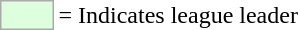<table>
<tr>
<td style="background:#DDFFDD; border:1px solid #aaa; width:2em;"></td>
<td>= Indicates league leader</td>
</tr>
</table>
